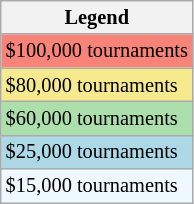<table class=wikitable style=font-size:85%;>
<tr>
<th>Legend</th>
</tr>
<tr style=background:#f88379;>
<td>$100,000 tournaments</td>
</tr>
<tr style=background:#f7e98e;>
<td>$80,000 tournaments</td>
</tr>
<tr style=background:#addfad;>
<td>$60,000 tournaments</td>
</tr>
<tr style=background:lightblue;>
<td>$25,000 tournaments</td>
</tr>
<tr style=background:#f0f8ff>
<td>$15,000 tournaments</td>
</tr>
</table>
